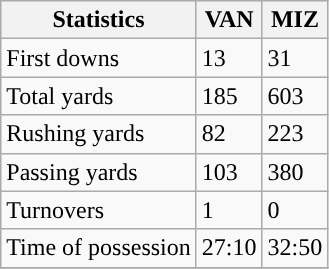<table class="wikitable">
<tr>
<th>Statistics</th>
<th>VAN</th>
<th>MIZ</th>
</tr>
<tr>
<td>First downs</td>
<td>13</td>
<td>31</td>
</tr>
<tr>
<td>Total yards</td>
<td>185</td>
<td>603</td>
</tr>
<tr>
<td>Rushing yards</td>
<td>82</td>
<td>223</td>
</tr>
<tr>
<td>Passing yards</td>
<td>103</td>
<td>380</td>
</tr>
<tr>
<td>Turnovers</td>
<td>1</td>
<td>0</td>
</tr>
<tr>
<td>Time of possession</td>
<td>27:10</td>
<td>32:50</td>
</tr>
<tr>
</tr>
</table>
